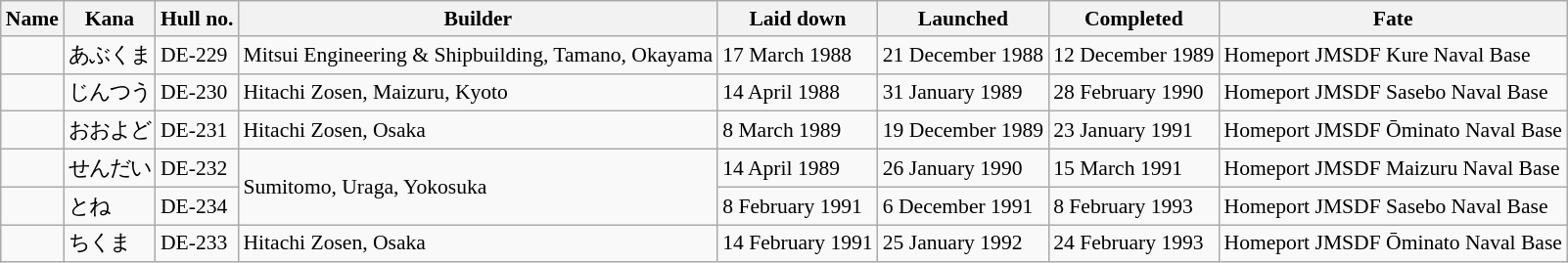<table class="wikitable" style="font-size:90%;">
<tr>
<th>Name</th>
<th>Kana</th>
<th>Hull no.</th>
<th>Builder</th>
<th>Laid down</th>
<th>Launched</th>
<th>Completed</th>
<th>Fate</th>
</tr>
<tr>
<td></td>
<td>あぶくま</td>
<td>DE-229</td>
<td>Mitsui Engineering & Shipbuilding, Tamano, Okayama</td>
<td>17 March 1988</td>
<td>21 December 1988</td>
<td>12 December 1989</td>
<td>Homeport JMSDF Kure Naval Base</td>
</tr>
<tr>
<td></td>
<td>じんつう</td>
<td>DE-230</td>
<td>Hitachi Zosen, Maizuru, Kyoto</td>
<td>14 April 1988</td>
<td>31 January 1989</td>
<td>28 February 1990</td>
<td>Homeport JMSDF Sasebo Naval Base</td>
</tr>
<tr>
<td></td>
<td>おおよど</td>
<td>DE-231</td>
<td>Hitachi Zosen, Osaka</td>
<td>8 March 1989</td>
<td>19 December 1989</td>
<td>23 January 1991</td>
<td>Homeport JMSDF Ōminato Naval Base</td>
</tr>
<tr>
<td></td>
<td>せんだい</td>
<td>DE-232</td>
<td rowspan="2">Sumitomo, Uraga, Yokosuka</td>
<td>14 April 1989</td>
<td>26 January 1990</td>
<td>15 March 1991</td>
<td>Homeport JMSDF Maizuru Naval Base</td>
</tr>
<tr>
<td></td>
<td>とね</td>
<td>DE-234</td>
<td>8 February 1991</td>
<td>6 December 1991</td>
<td>8 February 1993</td>
<td>Homeport JMSDF Sasebo Naval Base</td>
</tr>
<tr>
<td></td>
<td>ちくま</td>
<td>DE-233</td>
<td>Hitachi Zosen, Osaka</td>
<td>14 February 1991</td>
<td>25 January 1992</td>
<td>24 February 1993</td>
<td>Homeport JMSDF Ōminato Naval Base</td>
</tr>
</table>
